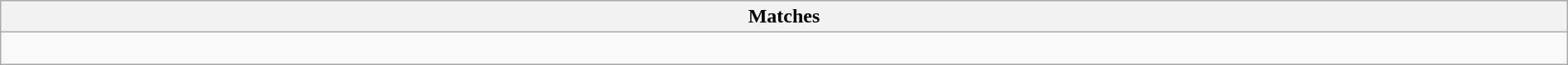<table class="wikitable collapsible collapsed" style="width:100%;">
<tr>
<th>Matches</th>
</tr>
<tr>
<td><br></td>
</tr>
</table>
